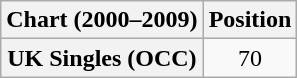<table class="wikitable plainrowheaders" style="text-align:center">
<tr>
<th scope="col">Chart (2000–2009)</th>
<th scope="col">Position</th>
</tr>
<tr>
<th scope="row">UK Singles (OCC)</th>
<td>70</td>
</tr>
</table>
